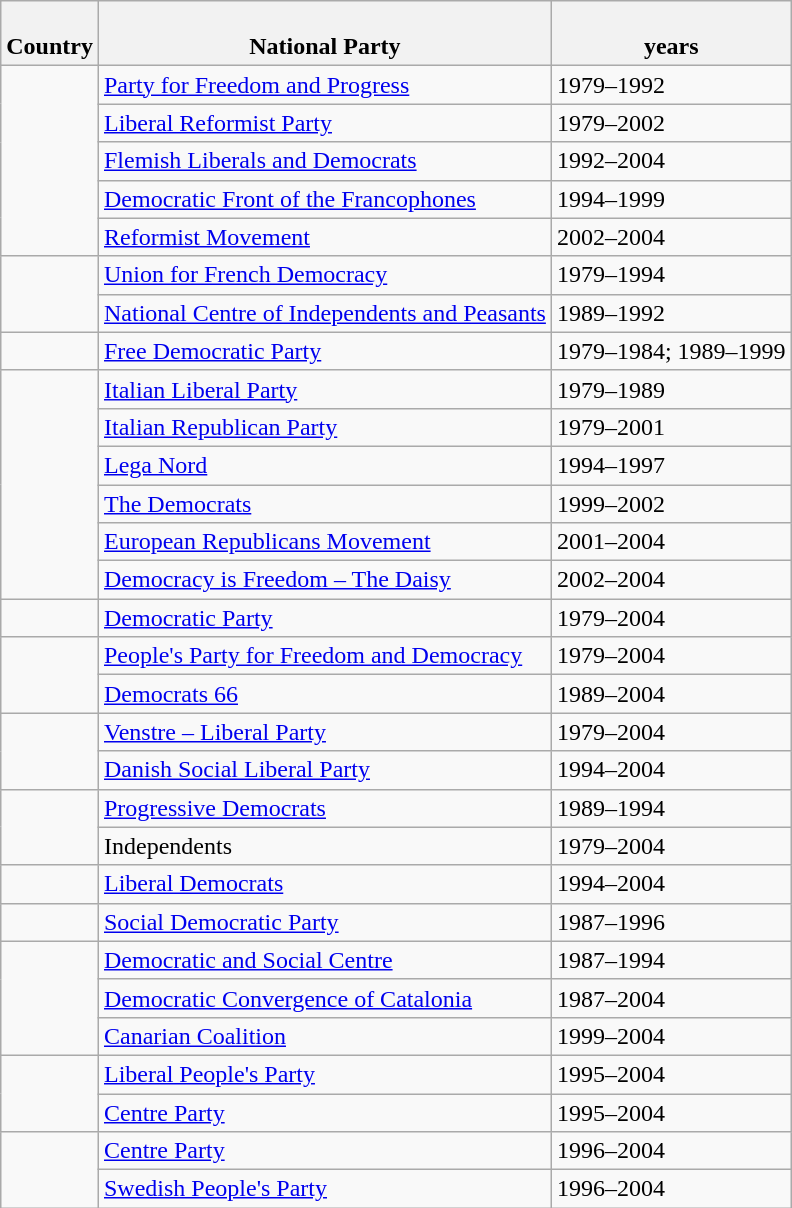<table class="wikitable">
<tr>
<th><br>Country</th>
<th><br>National Party</th>
<th><br>years</th>
</tr>
<tr>
<td rowspan=5></td>
<td><a href='#'>Party for Freedom and Progress</a></td>
<td>1979–1992</td>
</tr>
<tr>
<td><a href='#'>Liberal Reformist Party</a></td>
<td>1979–2002</td>
</tr>
<tr>
<td><a href='#'>Flemish Liberals and Democrats</a></td>
<td>1992–2004</td>
</tr>
<tr>
<td><a href='#'>Democratic Front of the Francophones</a></td>
<td>1994–1999</td>
</tr>
<tr>
<td><a href='#'>Reformist Movement</a></td>
<td>2002–2004</td>
</tr>
<tr>
<td rowspan=2></td>
<td><a href='#'>Union for French Democracy</a></td>
<td>1979–1994</td>
</tr>
<tr>
<td><a href='#'>National Centre of Independents and Peasants</a></td>
<td>1989–1992</td>
</tr>
<tr>
<td></td>
<td><a href='#'>Free Democratic Party</a></td>
<td>1979–1984; 1989–1999</td>
</tr>
<tr>
<td rowspan=6></td>
<td><a href='#'>Italian Liberal Party</a></td>
<td>1979–1989</td>
</tr>
<tr>
<td><a href='#'>Italian Republican Party</a></td>
<td>1979–2001</td>
</tr>
<tr>
<td><a href='#'>Lega Nord</a></td>
<td>1994–1997</td>
</tr>
<tr>
<td><a href='#'>The Democrats</a></td>
<td>1999–2002</td>
</tr>
<tr>
<td><a href='#'>European Republicans Movement</a></td>
<td>2001–2004</td>
</tr>
<tr>
<td><a href='#'>Democracy is Freedom – The Daisy</a></td>
<td>2002–2004</td>
</tr>
<tr>
<td></td>
<td><a href='#'>Democratic Party</a></td>
<td>1979–2004</td>
</tr>
<tr>
<td rowspan=2></td>
<td><a href='#'>People's Party for Freedom and Democracy</a></td>
<td>1979–2004</td>
</tr>
<tr>
<td><a href='#'>Democrats 66</a></td>
<td>1989–2004</td>
</tr>
<tr>
<td rowspan=2></td>
<td><a href='#'>Venstre – Liberal Party</a></td>
<td>1979–2004</td>
</tr>
<tr>
<td><a href='#'>Danish Social Liberal Party</a></td>
<td>1994–2004</td>
</tr>
<tr>
<td rowspan=2></td>
<td><a href='#'>Progressive Democrats</a></td>
<td>1989–1994</td>
</tr>
<tr>
<td>Independents</td>
<td>1979–2004</td>
</tr>
<tr>
<td></td>
<td><a href='#'>Liberal Democrats</a></td>
<td>1994–2004</td>
</tr>
<tr>
<td></td>
<td><a href='#'>Social Democratic Party</a></td>
<td>1987–1996</td>
</tr>
<tr>
<td rowspan=3></td>
<td><a href='#'>Democratic and Social Centre</a></td>
<td>1987–1994</td>
</tr>
<tr>
<td><a href='#'>Democratic Convergence of Catalonia</a></td>
<td>1987–2004</td>
</tr>
<tr>
<td><a href='#'>Canarian Coalition</a></td>
<td>1999–2004</td>
</tr>
<tr>
<td rowspan=2></td>
<td><a href='#'>Liberal People's Party</a></td>
<td>1995–2004</td>
</tr>
<tr>
<td><a href='#'>Centre Party</a></td>
<td>1995–2004</td>
</tr>
<tr>
<td rowspan=2></td>
<td><a href='#'>Centre Party</a></td>
<td>1996–2004</td>
</tr>
<tr>
<td><a href='#'>Swedish People's Party</a></td>
<td>1996–2004</td>
</tr>
</table>
